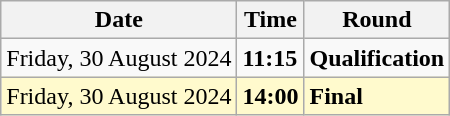<table class="wikitable">
<tr>
<th>Date</th>
<th>Time</th>
<th>Round</th>
</tr>
<tr>
<td>Friday, 30 August 2024</td>
<td><strong>11:15</strong></td>
<td><strong>Qualification</strong></td>
</tr>
<tr style=background:lemonchiffon>
<td>Friday, 30 August 2024</td>
<td><strong>14:00</strong></td>
<td><strong>Final</strong></td>
</tr>
</table>
